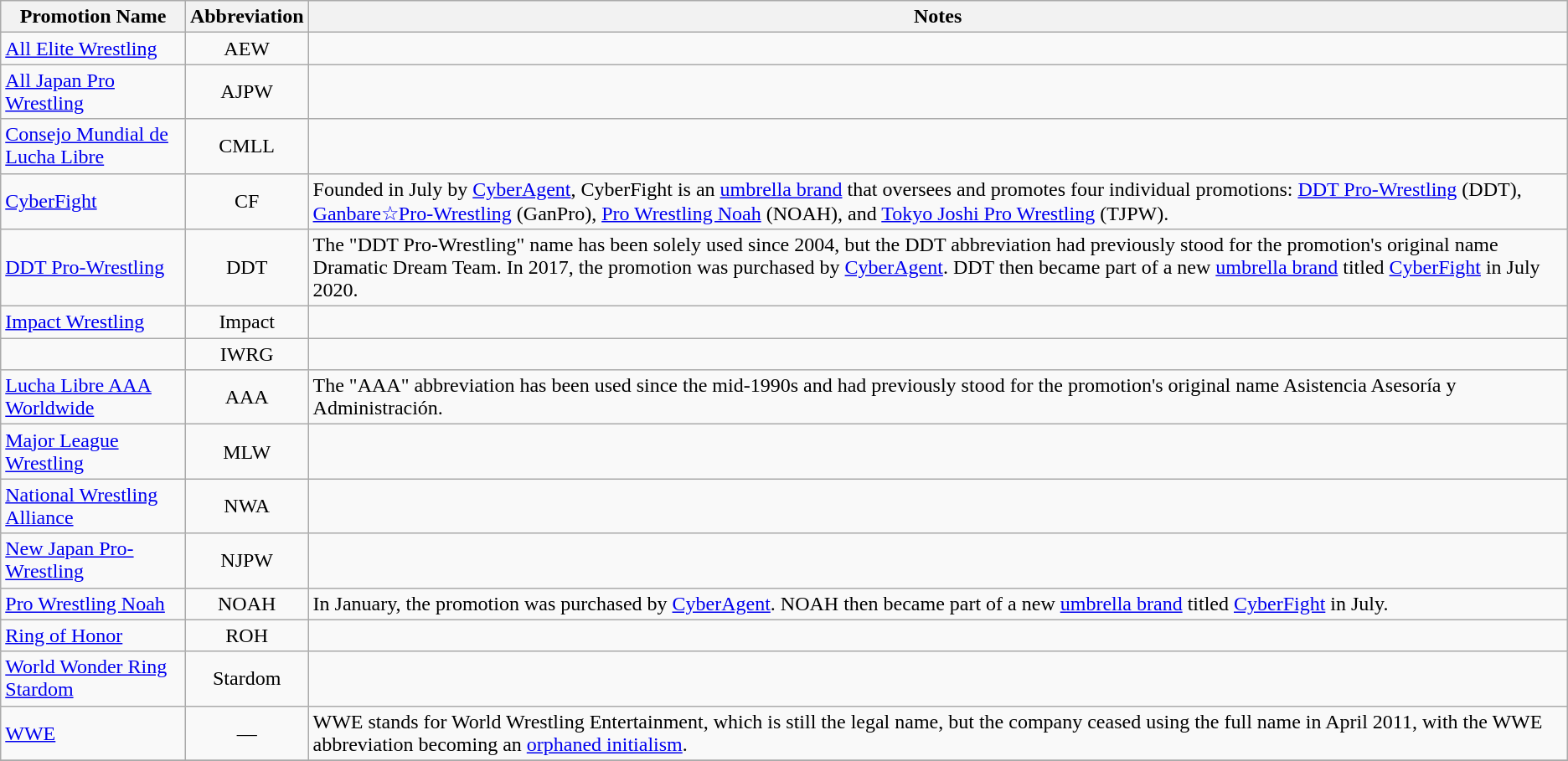<table class="wikitable">
<tr>
<th>Promotion Name</th>
<th>Abbreviation</th>
<th>Notes</th>
</tr>
<tr>
<td><a href='#'>All Elite Wrestling</a></td>
<td style="text-align: center;">AEW</td>
<td></td>
</tr>
<tr>
<td><a href='#'>All Japan Pro Wrestling</a></td>
<td style="text-align: center;">AJPW</td>
<td></td>
</tr>
<tr>
<td><a href='#'>Consejo Mundial de Lucha Libre</a></td>
<td style="text-align: center;">CMLL</td>
<td></td>
</tr>
<tr>
<td><a href='#'>CyberFight</a></td>
<td style="text-align: center;">CF</td>
<td>Founded in July by <a href='#'>CyberAgent</a>, CyberFight is an <a href='#'>umbrella brand</a> that oversees and promotes four individual promotions: <a href='#'>DDT Pro-Wrestling</a> (DDT), <a href='#'>Ganbare☆Pro-Wrestling</a> (GanPro), <a href='#'>Pro Wrestling Noah</a> (NOAH), and <a href='#'>Tokyo Joshi Pro Wrestling</a> (TJPW).</td>
</tr>
<tr>
<td><a href='#'>DDT Pro-Wrestling</a></td>
<td style="text-align: center;">DDT</td>
<td>The "DDT Pro-Wrestling" name has been solely used since 2004, but the DDT abbreviation had previously stood for the promotion's original name Dramatic Dream Team. In 2017, the promotion was purchased by <a href='#'>CyberAgent</a>. DDT then became part of a new <a href='#'>umbrella brand</a> titled <a href='#'>CyberFight</a> in July 2020.</td>
</tr>
<tr>
<td><a href='#'>Impact Wrestling</a></td>
<td style="text-align: center;">Impact</td>
<td></td>
</tr>
<tr>
<td></td>
<td style="text-align: center;">IWRG</td>
<td></td>
</tr>
<tr>
<td><a href='#'>Lucha Libre AAA Worldwide</a></td>
<td style="text-align: center;">AAA</td>
<td>The "AAA" abbreviation has been used since the mid-1990s and had previously stood for the promotion's original name Asistencia Asesoría y Administración.</td>
</tr>
<tr>
<td><a href='#'>Major League Wrestling</a></td>
<td style="text-align: center;">MLW</td>
<td></td>
</tr>
<tr>
<td><a href='#'>National Wrestling Alliance</a></td>
<td style="text-align: center;">NWA</td>
<td></td>
</tr>
<tr>
<td><a href='#'>New Japan Pro-Wrestling</a></td>
<td style="text-align: center;">NJPW</td>
<td></td>
</tr>
<tr>
<td><a href='#'>Pro Wrestling Noah</a></td>
<td style="text-align: center;">NOAH</td>
<td>In January, the promotion was purchased by <a href='#'>CyberAgent</a>. NOAH then became part of a new <a href='#'>umbrella brand</a> titled <a href='#'>CyberFight</a> in July.</td>
</tr>
<tr>
<td><a href='#'>Ring of Honor</a></td>
<td style="text-align: center;">ROH</td>
<td></td>
</tr>
<tr>
<td><a href='#'>World Wonder Ring Stardom</a></td>
<td style="text-align: center;">Stardom</td>
</tr>
<tr>
<td><a href='#'>WWE</a></td>
<td style="text-align: center;">—</td>
<td>WWE stands for World Wrestling Entertainment, which is still the legal name, but the company ceased using the full name in April 2011, with the WWE abbreviation becoming an <a href='#'>orphaned initialism</a>.<br></td>
</tr>
<tr>
</tr>
</table>
